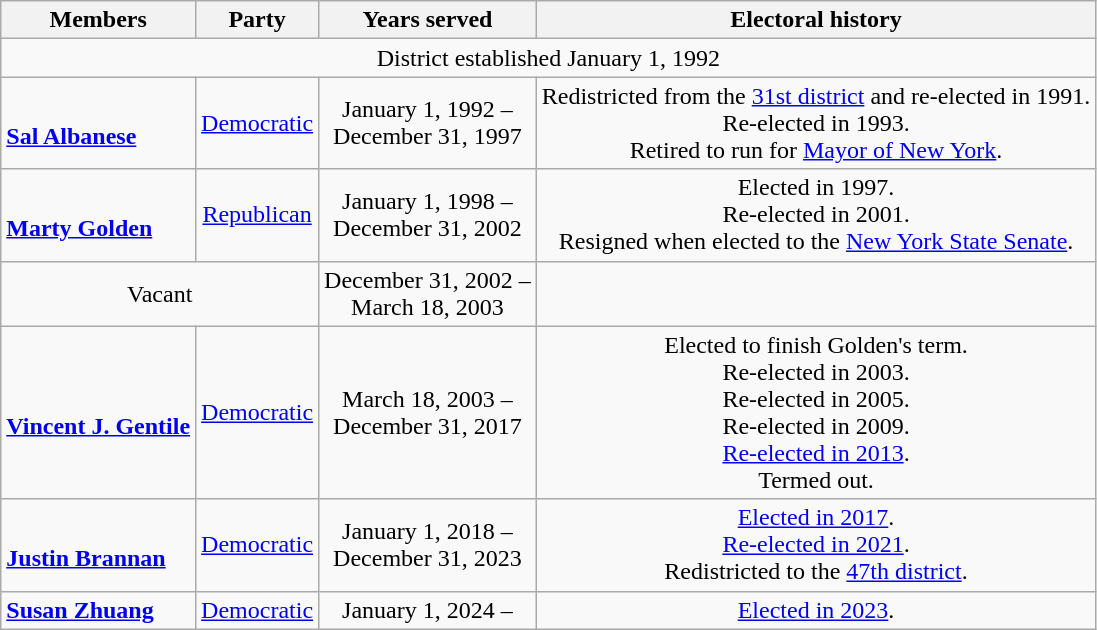<table class=wikitable style="text-align:center">
<tr>
<th>Members</th>
<th>Party</th>
<th>Years served</th>
<th>Electoral history</th>
</tr>
<tr>
<td colspan=5>District established January 1, 1992</td>
</tr>
<tr>
<td align=left><br><strong><a href='#'>Sal Albanese</a></strong><br></td>
<td><a href='#'>Democratic</a></td>
<td>January 1, 1992 – <br> December 31, 1997</td>
<td>Redistricted from the <a href='#'>31st district</a> and re-elected in 1991. <br> Re-elected in 1993. <br> Retired to run for <a href='#'>Mayor of New York</a>.</td>
</tr>
<tr>
<td align=left><br><strong><a href='#'>Marty Golden</a></strong><br></td>
<td><a href='#'>Republican</a></td>
<td>January 1, 1998 – <br> December 31, 2002</td>
<td>Elected in 1997. <br> Re-elected in 2001. <br> Resigned when elected to the <a href='#'>New York State Senate</a>.</td>
</tr>
<tr>
<td colspan=2>Vacant</td>
<td>December 31, 2002 – <br> March 18, 2003</td>
</tr>
<tr>
<td align=left><br><strong><a href='#'>Vincent J. Gentile</a></strong><br></td>
<td><a href='#'>Democratic</a></td>
<td>March 18, 2003 – <br> December 31, 2017</td>
<td>Elected to finish Golden's term. <br> Re-elected in 2003. <br> Re-elected in 2005. <br> Re-elected in 2009. <br> <a href='#'>Re-elected in 2013</a>. <br> Termed out.</td>
</tr>
<tr>
<td align=left><br><strong><a href='#'>Justin Brannan</a></strong><br></td>
<td><a href='#'>Democratic</a></td>
<td>January 1, 2018 – <br> December 31, 2023</td>
<td><a href='#'>Elected in 2017</a>. <br> <a href='#'>Re-elected in 2021</a>. <br> Redistricted to the <a href='#'>47th district</a>.</td>
</tr>
<tr>
<td align=left><strong><a href='#'>Susan Zhuang</a></strong><br> </td>
<td><a href='#'>Democratic</a></td>
<td>January 1, 2024 –</td>
<td><a href='#'>Elected in 2023</a>.</td>
</tr>
</table>
